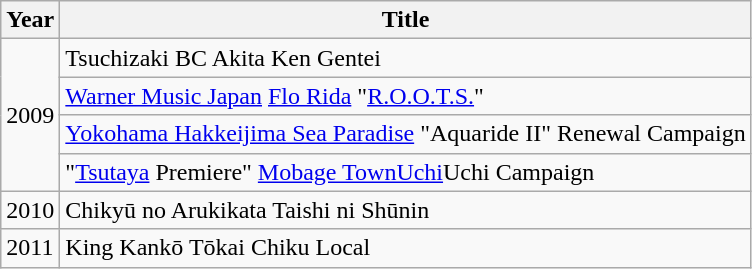<table class="wikitable">
<tr>
<th>Year</th>
<th>Title</th>
</tr>
<tr>
<td rowspan="4">2009</td>
<td>Tsuchizaki BC Akita Ken Gentei</td>
</tr>
<tr>
<td><a href='#'>Warner Music Japan</a> <a href='#'>Flo Rida</a> "<a href='#'>R.O.O.T.S.</a>"</td>
</tr>
<tr>
<td><a href='#'>Yokohama Hakkeijima Sea Paradise</a> "Aquaride II" Renewal Campaign</td>
</tr>
<tr>
<td>"<a href='#'>Tsutaya</a> Premiere" <a href='#'>Mobage TownUchi</a>Uchi Campaign</td>
</tr>
<tr>
<td>2010</td>
<td>Chikyū no Arukikata Taishi ni Shūnin</td>
</tr>
<tr>
<td>2011</td>
<td>King Kankō Tōkai Chiku Local</td>
</tr>
</table>
